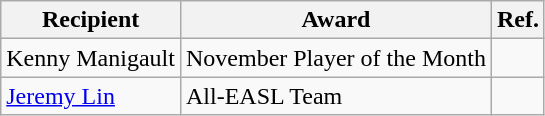<table class="wikitable">
<tr>
<th>Recipient</th>
<th>Award</th>
<th>Ref.</th>
</tr>
<tr>
<td>Kenny Manigault</td>
<td>November Player of the Month</td>
<td></td>
</tr>
<tr>
<td><a href='#'>Jeremy Lin</a></td>
<td>All-EASL Team</td>
<td></td>
</tr>
</table>
